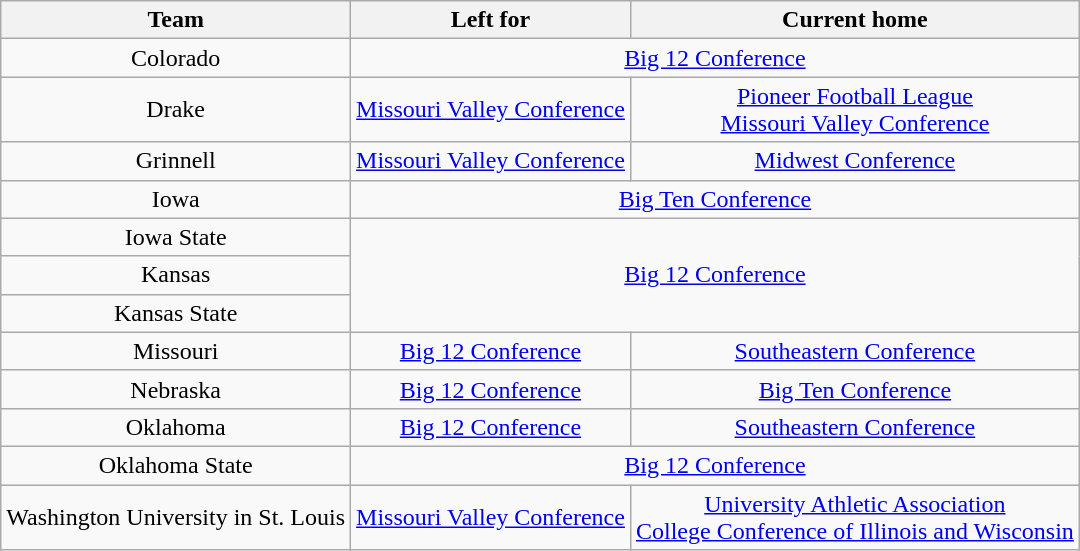<table class="wikitable" style="text-align:center;">
<tr>
<th>Team</th>
<th>Left for</th>
<th>Current home</th>
</tr>
<tr>
<td>Colorado</td>
<td colspan = "2"><a href='#'>Big 12 Conference</a></td>
</tr>
<tr>
<td>Drake</td>
<td><a href='#'>Missouri Valley Conference</a></td>
<td><a href='#'>Pioneer Football League</a><br><a href='#'>Missouri Valley Conference</a></td>
</tr>
<tr>
<td>Grinnell</td>
<td><a href='#'>Missouri Valley Conference</a></td>
<td><a href='#'>Midwest Conference</a></td>
</tr>
<tr>
<td>Iowa</td>
<td colspan = "2"><a href='#'>Big Ten Conference</a></td>
</tr>
<tr>
<td>Iowa State</td>
<td rowspan = "3" colspan="2"><a href='#'>Big 12 Conference</a></td>
</tr>
<tr>
<td>Kansas</td>
</tr>
<tr>
<td>Kansas State</td>
</tr>
<tr>
<td>Missouri</td>
<td><a href='#'>Big 12 Conference</a></td>
<td><a href='#'>Southeastern Conference</a></td>
</tr>
<tr>
<td>Nebraska</td>
<td><a href='#'>Big 12 Conference</a></td>
<td><a href='#'>Big Ten Conference</a></td>
</tr>
<tr>
<td>Oklahoma</td>
<td><a href='#'>Big 12 Conference</a></td>
<td><a href='#'>Southeastern Conference</a></td>
</tr>
<tr>
<td>Oklahoma State</td>
<td colspan="2"><a href='#'>Big 12 Conference</a></td>
</tr>
<tr>
<td>Washington University in St. Louis</td>
<td><a href='#'>Missouri Valley Conference</a></td>
<td><a href='#'>University Athletic Association</a><br><a href='#'>College Conference of Illinois and Wisconsin</a></td>
</tr>
</table>
